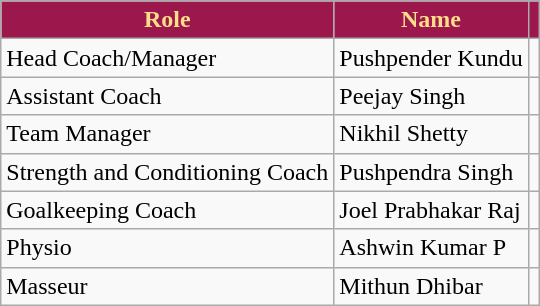<table class="wikitable">
<tr>
<th style="background:#9C174C; color:#FEDE89; text-align:center;" scope="col">Role</th>
<th style="background:#9C174C; color:#FEDE89; text-align:center;" scope="col">Name</th>
<th style="background:#9C174C; color:#FEDE89; text-align:center;" scope="col"></th>
</tr>
<tr>
<td>Head Coach/Manager</td>
<td> Pushpender Kundu</td>
<td></td>
</tr>
<tr>
<td>Assistant Coach</td>
<td> Peejay Singh</td>
<td></td>
</tr>
<tr>
<td>Team Manager</td>
<td> Nikhil Shetty</td>
<td></td>
</tr>
<tr>
<td>Strength and Conditioning Coach</td>
<td> Pushpendra Singh</td>
<td></td>
</tr>
<tr>
<td>Goalkeeping Coach</td>
<td> Joel Prabhakar Raj</td>
<td></td>
</tr>
<tr>
<td>Physio</td>
<td> Ashwin Kumar P</td>
<td></td>
</tr>
<tr>
<td>Masseur</td>
<td> Mithun Dhibar</td>
<td></td>
</tr>
</table>
